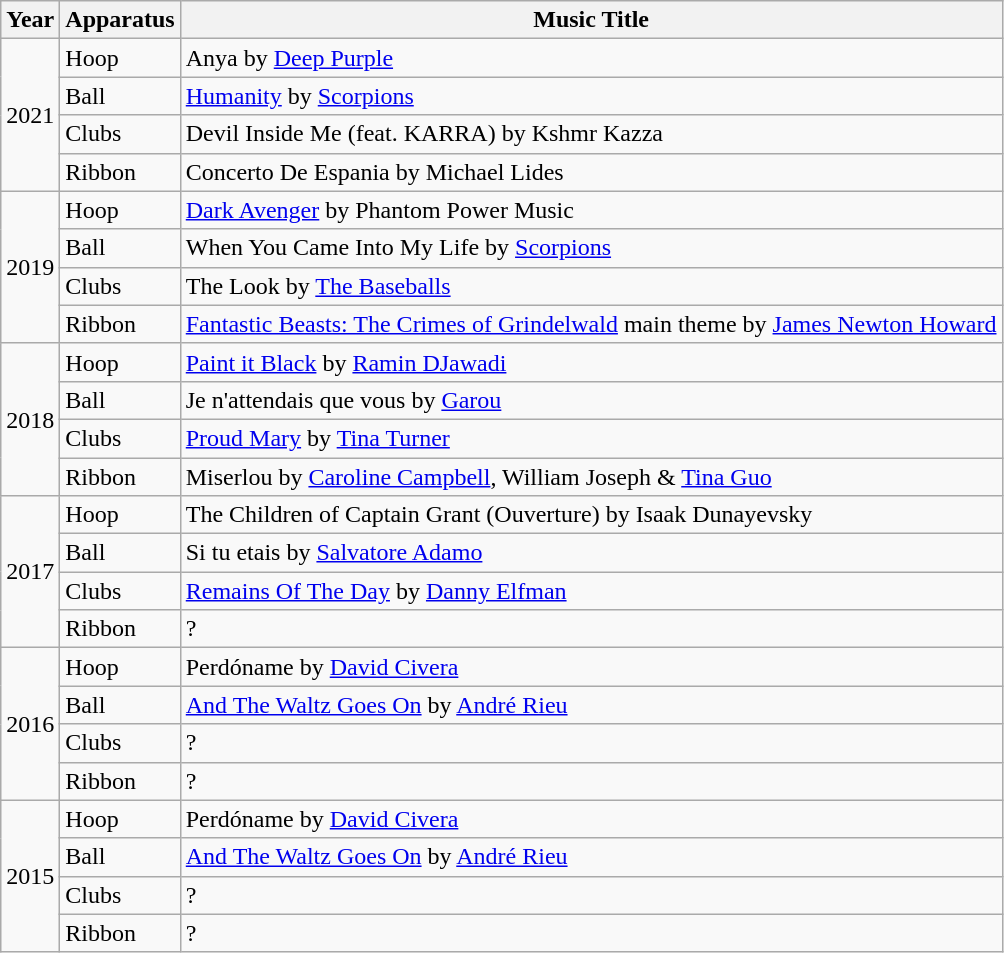<table class="wikitable">
<tr>
<th>Year</th>
<th>Apparatus</th>
<th>Music Title</th>
</tr>
<tr>
<td rowspan="4">2021</td>
<td>Hoop</td>
<td>Anya by <a href='#'>Deep Purple</a></td>
</tr>
<tr>
<td>Ball</td>
<td><a href='#'>Humanity</a> by <a href='#'>Scorpions</a></td>
</tr>
<tr>
<td>Clubs</td>
<td>Devil Inside Me (feat. KARRA) by Kshmr Kazza</td>
</tr>
<tr>
<td>Ribbon</td>
<td>Concerto De Espania by Michael Lides</td>
</tr>
<tr>
<td rowspan="4">2019</td>
<td>Hoop</td>
<td><a href='#'>Dark Avenger</a> by Phantom Power Music</td>
</tr>
<tr>
<td>Ball</td>
<td>When You Came Into My Life by <a href='#'>Scorpions</a></td>
</tr>
<tr>
<td>Clubs</td>
<td>The Look by <a href='#'>The Baseballs</a></td>
</tr>
<tr>
<td>Ribbon</td>
<td><a href='#'>Fantastic Beasts: The Crimes of Grindelwald</a> main theme by <a href='#'>James Newton Howard</a></td>
</tr>
<tr>
<td rowspan="4">2018</td>
<td>Hoop</td>
<td><a href='#'>Paint it Black</a> by <a href='#'>Ramin DJawadi</a></td>
</tr>
<tr>
<td>Ball</td>
<td>Je n'attendais que vous by <a href='#'>Garou</a></td>
</tr>
<tr>
<td>Clubs</td>
<td><a href='#'>Proud Mary</a> by <a href='#'>Tina Turner</a></td>
</tr>
<tr>
<td>Ribbon</td>
<td>Miserlou by <a href='#'>Caroline Campbell</a>, William Joseph & <a href='#'>Tina Guo</a></td>
</tr>
<tr>
<td rowspan="4">2017</td>
<td>Hoop</td>
<td>The Children of Captain Grant (Ouverture) by Isaak Dunayevsky</td>
</tr>
<tr>
<td>Ball</td>
<td>Si tu etais by <a href='#'>Salvatore Adamo</a></td>
</tr>
<tr>
<td>Clubs</td>
<td><a href='#'>Remains Of The Day</a> by <a href='#'>Danny Elfman</a></td>
</tr>
<tr>
<td>Ribbon</td>
<td>?</td>
</tr>
<tr>
<td rowspan="4">2016</td>
<td>Hoop</td>
<td>Perdóname by <a href='#'>David Civera</a></td>
</tr>
<tr>
<td>Ball</td>
<td><a href='#'>And The Waltz Goes On</a> by <a href='#'>André Rieu</a></td>
</tr>
<tr>
<td>Clubs</td>
<td>?</td>
</tr>
<tr>
<td>Ribbon</td>
<td>?</td>
</tr>
<tr>
<td rowspan="4">2015</td>
<td>Hoop</td>
<td>Perdóname by <a href='#'>David Civera</a></td>
</tr>
<tr>
<td>Ball</td>
<td><a href='#'>And The Waltz Goes On</a> by <a href='#'>André Rieu</a></td>
</tr>
<tr>
<td>Clubs</td>
<td>?</td>
</tr>
<tr>
<td>Ribbon</td>
<td>?</td>
</tr>
</table>
